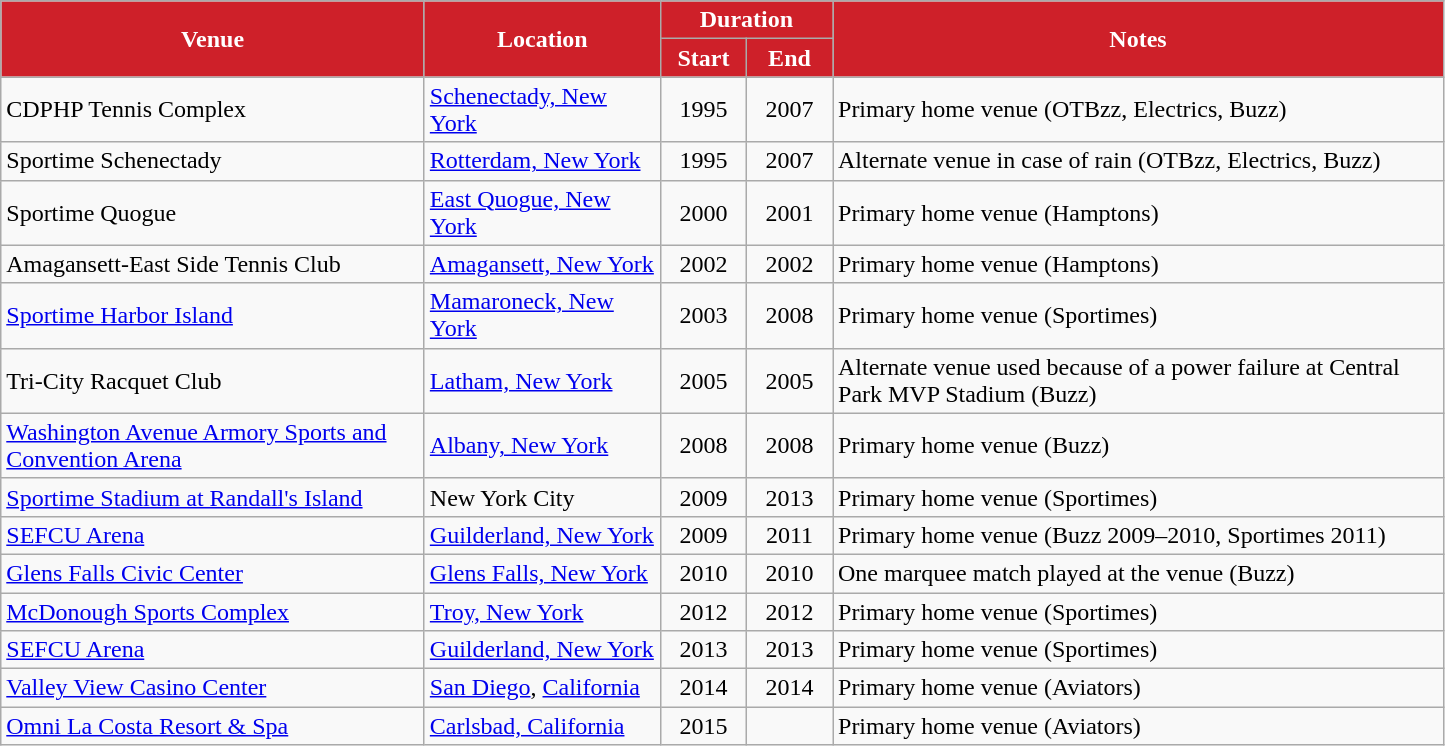<table class="wikitable" style="text-align:left">
<tr>
<th style="background:#CE2029; color:white" rowspan="2" width="275px">Venue</th>
<th style="background:#CE2029; color:white" rowspan="2" width="150px">Location</th>
<th style="background:#CE2029; color:white" colspan="2">Duration</th>
<th style="background:#CE2029; color:white" rowspan="2" width="400px">Notes</th>
</tr>
<tr>
<th style="background:#CE2029; color:white" width="50px">Start</th>
<th style="background:#CE2029; color:white" width="50px">End</th>
</tr>
<tr>
<td>CDPHP Tennis Complex</td>
<td><a href='#'>Schenectady, New York</a></td>
<td align="center">1995</td>
<td align="center">2007</td>
<td>Primary home venue (OTBzz, Electrics, Buzz)</td>
</tr>
<tr>
<td>Sportime Schenectady</td>
<td><a href='#'>Rotterdam, New York</a></td>
<td align="center">1995</td>
<td align="center">2007</td>
<td>Alternate venue in case of rain (OTBzz, Electrics, Buzz)</td>
</tr>
<tr>
<td>Sportime Quogue</td>
<td><a href='#'>East Quogue, New York</a></td>
<td align="center">2000</td>
<td align="center">2001</td>
<td>Primary home venue (Hamptons)</td>
</tr>
<tr>
<td>Amagansett-East Side Tennis Club</td>
<td><a href='#'>Amagansett, New York</a></td>
<td align="center">2002</td>
<td align="center">2002</td>
<td>Primary home venue (Hamptons)</td>
</tr>
<tr>
<td><a href='#'>Sportime Harbor Island</a></td>
<td><a href='#'>Mamaroneck, New York</a></td>
<td align="center">2003</td>
<td align="center">2008</td>
<td>Primary home venue (Sportimes)</td>
</tr>
<tr>
<td>Tri-City Racquet Club</td>
<td><a href='#'>Latham, New York</a></td>
<td align="center">2005</td>
<td align="center">2005</td>
<td>Alternate venue used because of a power failure at Central Park MVP Stadium (Buzz)</td>
</tr>
<tr>
<td><a href='#'>Washington Avenue Armory Sports and Convention Arena</a></td>
<td><a href='#'>Albany, New York</a></td>
<td align="center">2008</td>
<td align="center">2008</td>
<td>Primary home venue (Buzz)</td>
</tr>
<tr>
<td><a href='#'>Sportime Stadium at Randall's Island</a></td>
<td>New York City</td>
<td align="center">2009</td>
<td align="center">2013</td>
<td>Primary home venue (Sportimes)</td>
</tr>
<tr>
<td><a href='#'>SEFCU Arena</a></td>
<td><a href='#'>Guilderland, New York</a></td>
<td align="center">2009</td>
<td align="center">2011</td>
<td>Primary home venue (Buzz 2009–2010, Sportimes 2011)</td>
</tr>
<tr>
<td><a href='#'>Glens Falls Civic Center</a></td>
<td><a href='#'>Glens Falls, New York</a></td>
<td align="center">2010</td>
<td align="center">2010</td>
<td>One marquee match played at the venue (Buzz)</td>
</tr>
<tr>
<td><a href='#'>McDonough Sports Complex</a></td>
<td><a href='#'>Troy, New York</a></td>
<td align="center">2012</td>
<td align="center">2012</td>
<td>Primary home venue (Sportimes)</td>
</tr>
<tr>
<td><a href='#'>SEFCU Arena</a></td>
<td><a href='#'>Guilderland, New York</a></td>
<td align="center">2013</td>
<td align="center">2013</td>
<td>Primary home venue (Sportimes)</td>
</tr>
<tr>
<td><a href='#'>Valley View Casino Center</a></td>
<td><a href='#'>San Diego</a>, <a href='#'>California</a></td>
<td align="center">2014</td>
<td align="center">2014</td>
<td>Primary home venue (Aviators)</td>
</tr>
<tr>
<td><a href='#'>Omni La Costa Resort & Spa</a></td>
<td><a href='#'>Carlsbad, California</a></td>
<td align="center">2015</td>
<td align="center"></td>
<td>Primary home venue (Aviators)</td>
</tr>
</table>
